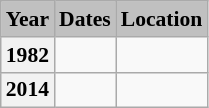<table class=wikitable style="font-size:90%">
<tr>
<th style="background:silver">Year</th>
<th style="background:silver">Dates</th>
<th style="background:silver">Location</th>
</tr>
<tr>
<th>1982</th>
<td></td>
<td></td>
</tr>
<tr>
<th>2014</th>
<td></td>
<td></td>
</tr>
</table>
